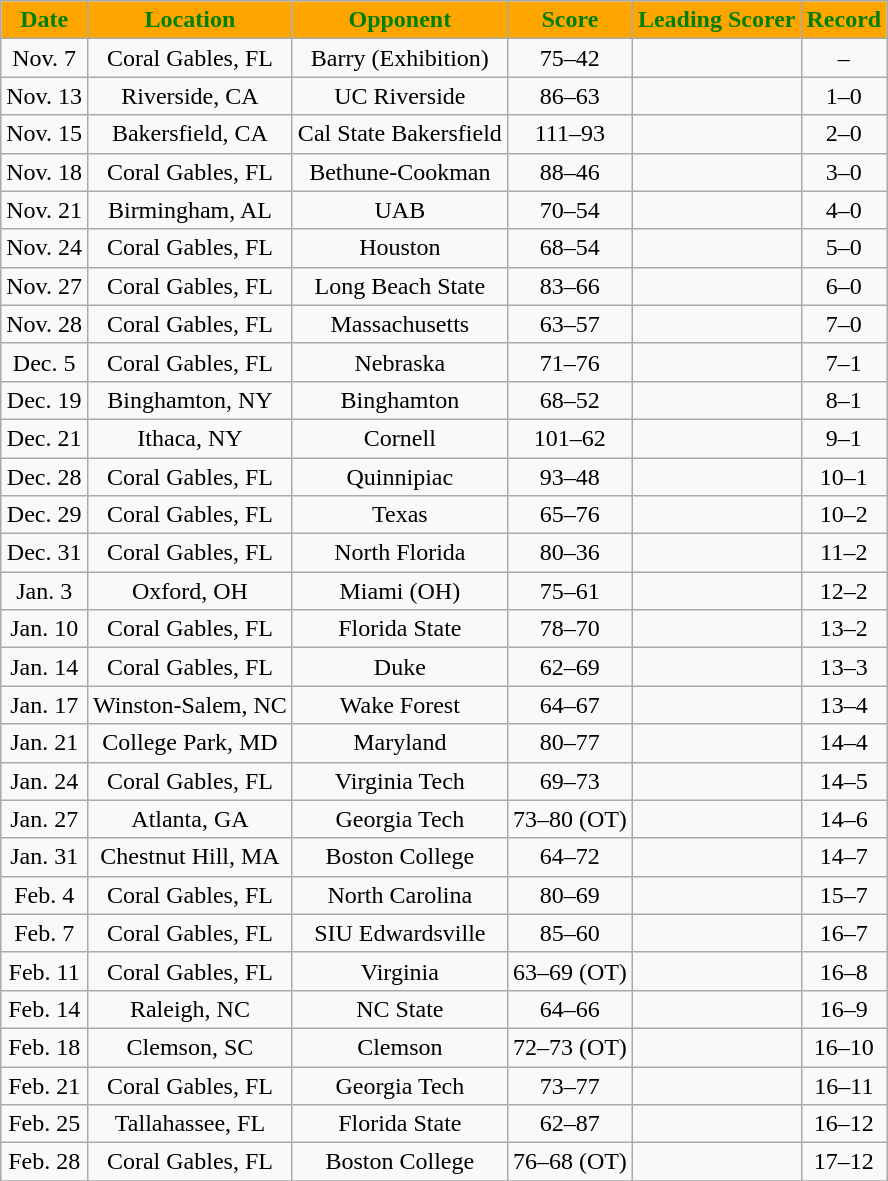<table class="wikitable" style="text-align:center">
<tr>
<th style="background:orange;color:green;">Date</th>
<th style="background:orange;color:green;">Location</th>
<th style="background:orange;color:green;">Opponent</th>
<th style="background:orange;color:green;">Score</th>
<th style="background:orange;color:green;">Leading Scorer</th>
<th style="background:orange;color:green;">Record</th>
</tr>
<tr>
<td>Nov. 7</td>
<td>Coral Gables, FL</td>
<td>Barry (Exhibition)</td>
<td>75–42</td>
<td></td>
<td>–</td>
</tr>
<tr>
<td>Nov. 13</td>
<td>Riverside, CA</td>
<td>UC Riverside</td>
<td>86–63</td>
<td></td>
<td>1–0</td>
</tr>
<tr>
<td>Nov. 15</td>
<td>Bakersfield, CA</td>
<td>Cal State Bakersfield</td>
<td>111–93</td>
<td></td>
<td>2–0</td>
</tr>
<tr>
<td>Nov. 18</td>
<td>Coral Gables, FL</td>
<td>Bethune-Cookman</td>
<td>88–46</td>
<td></td>
<td>3–0</td>
</tr>
<tr>
<td>Nov. 21</td>
<td>Birmingham, AL</td>
<td>UAB</td>
<td>70–54</td>
<td></td>
<td>4–0</td>
</tr>
<tr>
<td>Nov. 24</td>
<td>Coral Gables, FL</td>
<td>Houston</td>
<td>68–54</td>
<td></td>
<td>5–0</td>
</tr>
<tr>
<td>Nov. 27</td>
<td>Coral Gables, FL</td>
<td>Long Beach State</td>
<td>83–66</td>
<td></td>
<td>6–0</td>
</tr>
<tr>
<td>Nov. 28</td>
<td>Coral Gables, FL</td>
<td>Massachusetts</td>
<td>63–57</td>
<td></td>
<td>7–0</td>
</tr>
<tr>
<td>Dec. 5</td>
<td>Coral Gables, FL</td>
<td>Nebraska</td>
<td>71–76</td>
<td></td>
<td>7–1</td>
</tr>
<tr>
<td>Dec. 19</td>
<td>Binghamton, NY</td>
<td>Binghamton</td>
<td>68–52</td>
<td></td>
<td>8–1</td>
</tr>
<tr>
<td>Dec. 21</td>
<td>Ithaca, NY</td>
<td>Cornell</td>
<td>101–62</td>
<td></td>
<td>9–1</td>
</tr>
<tr>
<td>Dec. 28</td>
<td>Coral Gables, FL</td>
<td>Quinnipiac</td>
<td>93–48</td>
<td></td>
<td>10–1</td>
</tr>
<tr>
<td>Dec. 29</td>
<td>Coral Gables, FL</td>
<td>Texas</td>
<td>65–76</td>
<td></td>
<td>10–2</td>
</tr>
<tr>
<td>Dec. 31</td>
<td>Coral Gables, FL</td>
<td>North Florida</td>
<td>80–36</td>
<td></td>
<td>11–2</td>
</tr>
<tr>
<td>Jan. 3</td>
<td>Oxford, OH</td>
<td>Miami (OH)</td>
<td>75–61</td>
<td></td>
<td>12–2</td>
</tr>
<tr>
<td>Jan. 10</td>
<td>Coral Gables, FL</td>
<td>Florida State</td>
<td>78–70</td>
<td></td>
<td>13–2</td>
</tr>
<tr>
<td>Jan. 14</td>
<td>Coral Gables, FL</td>
<td>Duke</td>
<td>62–69</td>
<td></td>
<td>13–3</td>
</tr>
<tr>
<td>Jan. 17</td>
<td>Winston-Salem, NC</td>
<td>Wake Forest</td>
<td>64–67</td>
<td></td>
<td>13–4</td>
</tr>
<tr>
<td>Jan. 21</td>
<td>College Park, MD</td>
<td>Maryland</td>
<td>80–77</td>
<td></td>
<td>14–4</td>
</tr>
<tr>
<td>Jan. 24</td>
<td>Coral Gables, FL</td>
<td>Virginia Tech</td>
<td>69–73</td>
<td></td>
<td>14–5</td>
</tr>
<tr>
<td>Jan. 27</td>
<td>Atlanta, GA</td>
<td>Georgia Tech</td>
<td>73–80 (OT)</td>
<td></td>
<td>14–6</td>
</tr>
<tr>
<td>Jan. 31</td>
<td>Chestnut Hill, MA</td>
<td>Boston College</td>
<td>64–72</td>
<td></td>
<td>14–7</td>
</tr>
<tr>
<td>Feb. 4</td>
<td>Coral Gables, FL</td>
<td>North Carolina</td>
<td>80–69</td>
<td></td>
<td>15–7</td>
</tr>
<tr>
<td>Feb. 7</td>
<td>Coral Gables, FL</td>
<td>SIU Edwardsville</td>
<td>85–60</td>
<td></td>
<td>16–7</td>
</tr>
<tr>
<td>Feb. 11</td>
<td>Coral Gables, FL</td>
<td>Virginia</td>
<td>63–69 (OT)</td>
<td></td>
<td>16–8</td>
</tr>
<tr>
<td>Feb. 14</td>
<td>Raleigh, NC</td>
<td>NC State</td>
<td>64–66</td>
<td></td>
<td>16–9</td>
</tr>
<tr>
<td>Feb. 18</td>
<td>Clemson, SC</td>
<td>Clemson</td>
<td>72–73 (OT)</td>
<td></td>
<td>16–10</td>
</tr>
<tr>
<td>Feb. 21</td>
<td>Coral Gables, FL</td>
<td>Georgia Tech</td>
<td>73–77</td>
<td></td>
<td>16–11</td>
</tr>
<tr>
<td>Feb. 25</td>
<td>Tallahassee, FL</td>
<td>Florida State</td>
<td>62–87</td>
<td></td>
<td>16–12</td>
</tr>
<tr>
<td>Feb. 28</td>
<td>Coral Gables, FL</td>
<td>Boston College</td>
<td>76–68 (OT)</td>
<td></td>
<td>17–12</td>
</tr>
<tr>
</tr>
</table>
